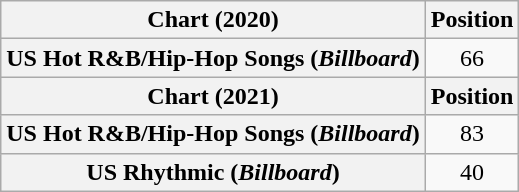<table class="wikitable plainrowheaders" style="text-align:center">
<tr>
<th scope="col">Chart (2020)</th>
<th scope="col">Position</th>
</tr>
<tr>
<th scope="row">US Hot R&B/Hip-Hop Songs (<em>Billboard</em>)</th>
<td>66</td>
</tr>
<tr>
<th scope="col">Chart (2021)</th>
<th scope="col">Position</th>
</tr>
<tr>
<th scope="row">US Hot R&B/Hip-Hop Songs (<em>Billboard</em>)</th>
<td>83</td>
</tr>
<tr>
<th scope="row">US Rhythmic (<em>Billboard</em>)</th>
<td>40</td>
</tr>
</table>
